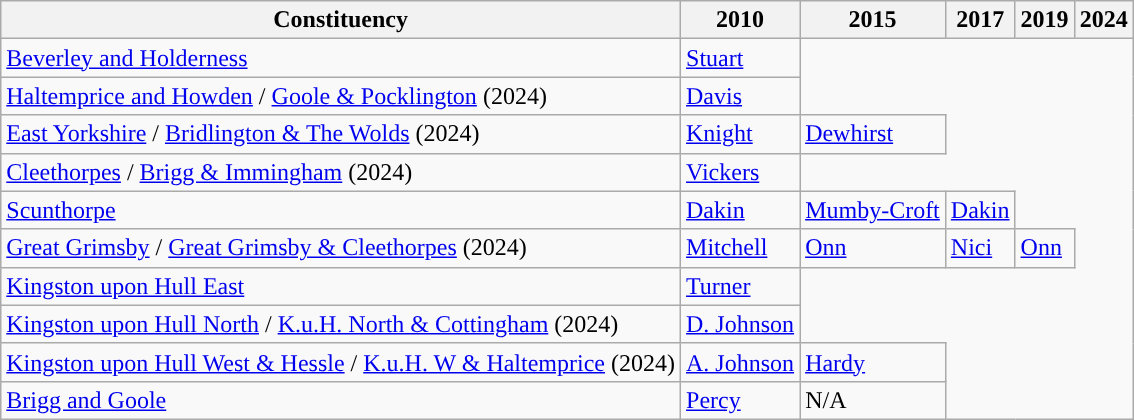<table class="wikitable">
<tr>
<th>Constituency</th>
<th>2010</th>
<th>2015</th>
<th>2017</th>
<th>2019</th>
<th>2024</th>
</tr>
<tr>
<td><a href='#'>Beverley and Holderness</a></td>
<td><a href='#'>Stuart</a></td>
</tr>
<tr>
<td><a href='#'>Haltemprice and Howden</a> / <a href='#'>Goole & Pocklington</a> (2024)</td>
<td><a href='#'>Davis</a></td>
</tr>
<tr>
<td><a href='#'>East Yorkshire</a> / <a href='#'>Bridlington & The Wolds</a> (2024)</td>
<td><a href='#'>Knight</a></td>
<td><a href='#'>Dewhirst</a></td>
</tr>
<tr>
<td><a href='#'>Cleethorpes</a> / <a href='#'>Brigg & Immingham</a> (2024)</td>
<td><a href='#'>Vickers</a></td>
</tr>
<tr>
<td><a href='#'>Scunthorpe</a></td>
<td><a href='#'>Dakin</a></td>
<td><a href='#'>Mumby-Croft</a></td>
<td><a href='#'>Dakin</a></td>
</tr>
<tr>
<td><a href='#'>Great Grimsby</a> / <a href='#'>Great Grimsby & Cleethorpes</a> (2024)</td>
<td><a href='#'>Mitchell</a></td>
<td><a href='#'>Onn</a></td>
<td><a href='#'>Nici</a></td>
<td><a href='#'>Onn</a></td>
</tr>
<tr>
<td><a href='#'>Kingston upon Hull East</a></td>
<td><a href='#'>Turner</a></td>
</tr>
<tr>
<td><a href='#'>Kingston upon Hull North</a> / <a href='#'>K.u.H. North & Cottingham</a> (2024)</td>
<td><a href='#'>D. Johnson</a></td>
</tr>
<tr>
<td><a href='#'>Kingston upon Hull West & Hessle</a> / <a href='#'>K.u.H. W & Haltemprice</a> (2024)</td>
<td><a href='#'>A. Johnson</a></td>
<td><a href='#'>Hardy</a></td>
</tr>
<tr>
<td><a href='#'>Brigg and Goole</a></td>
<td><a href='#'>Percy</a></td>
<td>N/A</td>
</tr>
</table>
